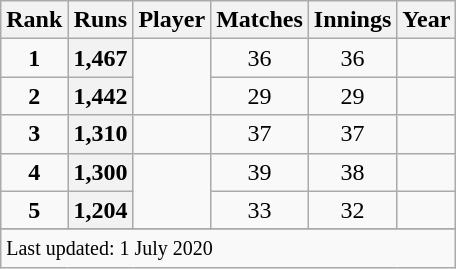<table class="wikitable plainrowheaders sortable">
<tr>
<th scope=col>Rank</th>
<th scope=col>Runs</th>
<th scope=col>Player</th>
<th scope=col>Matches</th>
<th scope=col>Innings</th>
<th scope=col>Year</th>
</tr>
<tr>
<td align=center><strong>1</strong></td>
<th scope=row style="text-align:center;">1,467</th>
<td rowspan=2></td>
<td align=center>36</td>
<td align=center>36</td>
<td></td>
</tr>
<tr>
<td align=center><strong>2</strong></td>
<th scope=row style=text-align:center;>1,442</th>
<td align=center>29</td>
<td align=center>29</td>
<td></td>
</tr>
<tr>
<td align=center><strong>3</strong></td>
<th scope=row style=text-align:center;>1,310</th>
<td></td>
<td align=center>37</td>
<td align=center>37</td>
<td></td>
</tr>
<tr>
<td align=center><strong>4</strong></td>
<th scope=row style=text-align:center;>1,300</th>
<td rowspan=2></td>
<td align=center>39</td>
<td align=center>38</td>
<td></td>
</tr>
<tr>
<td align=center><strong>5</strong></td>
<th scope=row style=text-align:center;>1,204</th>
<td align=center>33</td>
<td align=center>32</td>
<td></td>
</tr>
<tr>
</tr>
<tr class=sortbottom>
<td colspan=6><small>Last updated: 1 July 2020</small></td>
</tr>
</table>
